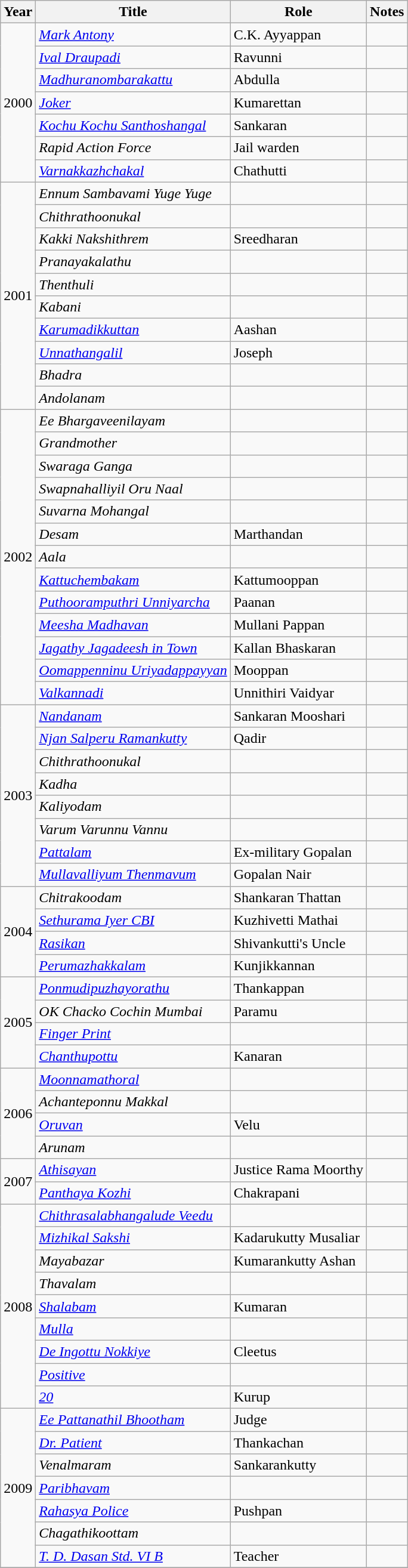<table class="wikitable sortable">
<tr>
<th>Year</th>
<th>Title</th>
<th>Role</th>
<th class="unsortable">Notes</th>
</tr>
<tr>
<td rowspan=7>2000</td>
<td><em><a href='#'>Mark Antony</a></em></td>
<td>C.K. Ayyappan</td>
<td></td>
</tr>
<tr>
<td><em><a href='#'>Ival Draupadi</a></em></td>
<td>Ravunni</td>
<td></td>
</tr>
<tr>
<td><em><a href='#'>Madhuranombarakattu</a></em></td>
<td>Abdulla</td>
<td></td>
</tr>
<tr>
<td><em><a href='#'>Joker</a></em></td>
<td>Kumarettan</td>
<td></td>
</tr>
<tr>
<td><em><a href='#'>Kochu Kochu Santhoshangal</a></em></td>
<td>Sankaran</td>
<td></td>
</tr>
<tr>
<td><em>Rapid Action Force</em></td>
<td>Jail warden</td>
<td></td>
</tr>
<tr>
<td><em><a href='#'>Varnakkazhchakal</a></em></td>
<td>Chathutti</td>
<td></td>
</tr>
<tr>
<td rowspan=10>2001</td>
<td><em>Ennum Sambavami Yuge Yuge</em></td>
<td></td>
<td></td>
</tr>
<tr>
<td><em>Chithrathoonukal</em></td>
<td></td>
<td></td>
</tr>
<tr>
<td><em>Kakki Nakshithrem</em></td>
<td>Sreedharan</td>
<td></td>
</tr>
<tr>
<td><em>Pranayakalathu</em></td>
<td></td>
<td></td>
</tr>
<tr>
<td><em>Thenthuli</em></td>
<td></td>
<td></td>
</tr>
<tr>
<td><em>Kabani</em></td>
<td></td>
<td></td>
</tr>
<tr>
<td><em><a href='#'>Karumadikkuttan</a></em></td>
<td>Aashan</td>
<td></td>
</tr>
<tr>
<td><em><a href='#'>Unnathangalil</a></em></td>
<td>Joseph</td>
<td></td>
</tr>
<tr>
<td><em>Bhadra</em></td>
<td></td>
<td></td>
</tr>
<tr>
<td><em>Andolanam</em></td>
<td></td>
<td></td>
</tr>
<tr>
<td rowspan=13>2002</td>
<td><em>Ee Bhargaveenilayam</em></td>
<td></td>
<td></td>
</tr>
<tr>
<td><em>Grandmother</em></td>
<td></td>
<td></td>
</tr>
<tr>
<td><em>Swaraga Ganga</em></td>
<td></td>
<td></td>
</tr>
<tr>
<td><em>Swapnahalliyil Oru Naal</em></td>
<td></td>
<td></td>
</tr>
<tr>
<td><em>Suvarna Mohangal</em></td>
<td></td>
<td></td>
</tr>
<tr>
<td><em>Desam</em></td>
<td>Marthandan</td>
<td></td>
</tr>
<tr>
<td><em>Aala</em></td>
<td></td>
<td></td>
</tr>
<tr>
<td><em><a href='#'>Kattuchembakam</a></em></td>
<td>Kattumooppan</td>
<td></td>
</tr>
<tr>
<td><em><a href='#'>Puthooramputhri Unniyarcha</a></em></td>
<td>Paanan</td>
<td></td>
</tr>
<tr>
<td><em><a href='#'>Meesha Madhavan</a></em></td>
<td>Mullani Pappan</td>
<td></td>
</tr>
<tr>
<td><em><a href='#'>Jagathy Jagadeesh in Town</a></em></td>
<td>Kallan Bhaskaran</td>
<td></td>
</tr>
<tr>
<td><em><a href='#'>Oomappenninu Uriyadappayyan</a></em></td>
<td>Mooppan</td>
<td></td>
</tr>
<tr>
<td><em><a href='#'>Valkannadi</a></em></td>
<td>Unnithiri Vaidyar</td>
<td></td>
</tr>
<tr>
<td rowspan=8>2003</td>
<td><em><a href='#'>Nandanam</a></em></td>
<td>Sankaran Mooshari</td>
<td></td>
</tr>
<tr>
<td><em><a href='#'>Njan Salperu Ramankutty</a></em></td>
<td>Qadir</td>
<td></td>
</tr>
<tr>
<td><em>Chithrathoonukal</em></td>
<td></td>
<td></td>
</tr>
<tr>
<td><em>Kadha</em></td>
<td></td>
<td></td>
</tr>
<tr>
<td><em>Kaliyodam</em></td>
<td></td>
<td></td>
</tr>
<tr>
<td><em>Varum Varunnu Vannu</em></td>
<td></td>
<td></td>
</tr>
<tr>
<td><em><a href='#'>Pattalam</a></em></td>
<td>Ex-military Gopalan</td>
<td></td>
</tr>
<tr>
<td><em><a href='#'>Mullavalliyum Thenmavum</a></em></td>
<td>Gopalan Nair</td>
<td></td>
</tr>
<tr>
<td rowspan=4>2004</td>
<td><em>Chitrakoodam</em></td>
<td>Shankaran Thattan</td>
<td></td>
</tr>
<tr>
<td><em><a href='#'>Sethurama Iyer CBI</a></em></td>
<td>Kuzhivetti Mathai</td>
<td></td>
</tr>
<tr>
<td><em><a href='#'>Rasikan</a></em></td>
<td>Shivankutti's Uncle</td>
<td></td>
</tr>
<tr>
<td><em><a href='#'>Perumazhakkalam</a></em></td>
<td>Kunjikkannan</td>
<td></td>
</tr>
<tr>
<td rowspan=4>2005</td>
<td><em><a href='#'>Ponmudipuzhayorathu</a></em></td>
<td>Thankappan</td>
<td></td>
</tr>
<tr>
<td><em>OK Chacko Cochin Mumbai</em></td>
<td>Paramu</td>
<td></td>
</tr>
<tr>
<td><em><a href='#'>Finger Print</a></em></td>
<td></td>
<td></td>
</tr>
<tr>
<td><em><a href='#'>Chanthupottu</a></em></td>
<td>Kanaran</td>
<td></td>
</tr>
<tr>
<td rowspan=4>2006</td>
<td><em><a href='#'>Moonnamathoral</a></em></td>
<td></td>
<td></td>
</tr>
<tr>
<td><em>Achanteponnu Makkal</em></td>
<td></td>
<td></td>
</tr>
<tr>
<td><em><a href='#'>Oruvan</a></em></td>
<td>Velu</td>
<td></td>
</tr>
<tr>
<td><em>Arunam</em></td>
<td></td>
<td></td>
</tr>
<tr>
<td rowspan=2>2007</td>
<td><em><a href='#'>Athisayan</a></em></td>
<td>Justice Rama Moorthy</td>
<td></td>
</tr>
<tr>
<td><em><a href='#'>Panthaya Kozhi</a></em></td>
<td>Chakrapani</td>
<td></td>
</tr>
<tr>
<td rowspan=9>2008</td>
<td><em><a href='#'>Chithrasalabhangalude Veedu</a></em></td>
<td></td>
<td></td>
</tr>
<tr>
<td><em><a href='#'>Mizhikal Sakshi</a></em></td>
<td>Kadarukutty Musaliar</td>
<td></td>
</tr>
<tr>
<td><em>Mayabazar</em></td>
<td>Kumarankutty Ashan</td>
<td></td>
</tr>
<tr>
<td><em>Thavalam</em></td>
<td></td>
<td></td>
</tr>
<tr>
<td><em><a href='#'>Shalabam</a></em></td>
<td>Kumaran</td>
<td></td>
</tr>
<tr>
<td><em><a href='#'>Mulla</a></em></td>
<td></td>
<td></td>
</tr>
<tr>
<td><em><a href='#'>De Ingottu Nokkiye</a></em></td>
<td>Cleetus</td>
<td></td>
</tr>
<tr>
<td><em><a href='#'>Positive</a></em></td>
<td></td>
<td></td>
</tr>
<tr>
<td><em><a href='#'>20</a></em></td>
<td>Kurup</td>
<td></td>
</tr>
<tr>
<td rowspan=7>2009</td>
<td><em><a href='#'>Ee Pattanathil Bhootham</a></em></td>
<td>Judge</td>
<td></td>
</tr>
<tr>
<td><em><a href='#'>Dr. Patient</a></em></td>
<td>Thankachan</td>
<td></td>
</tr>
<tr>
<td><em>Venalmaram</em></td>
<td>Sankarankutty</td>
<td></td>
</tr>
<tr>
<td><em><a href='#'>Paribhavam</a></em></td>
<td></td>
<td></td>
</tr>
<tr>
<td><em><a href='#'>Rahasya Police</a></em></td>
<td>Pushpan</td>
<td></td>
</tr>
<tr>
<td><em>Chagathikoottam</em></td>
<td></td>
<td></td>
</tr>
<tr>
<td><em><a href='#'>T. D. Dasan Std. VI B</a></em></td>
<td>Teacher</td>
<td></td>
</tr>
<tr>
</tr>
</table>
